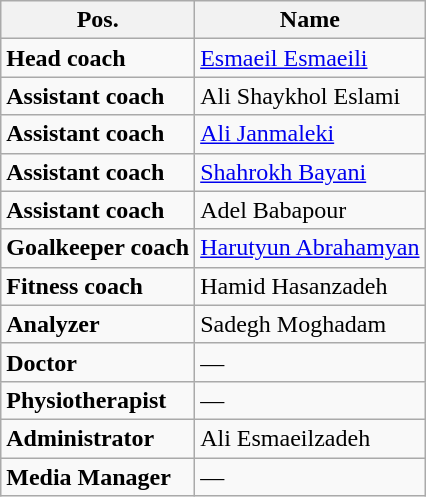<table class="wikitable">
<tr>
<th>Pos.</th>
<th>Name</th>
</tr>
<tr>
<td><strong>Head coach</strong></td>
<td> <a href='#'>Esmaeil Esmaeili</a></td>
</tr>
<tr>
<td><strong>Assistant coach</strong></td>
<td> Ali Shaykhol Eslami</td>
</tr>
<tr>
<td><strong>Assistant coach</strong></td>
<td> <a href='#'>Ali Janmaleki</a></td>
</tr>
<tr>
<td><strong>Assistant coach</strong></td>
<td> <a href='#'>Shahrokh Bayani</a></td>
</tr>
<tr>
<td><strong>Assistant coach</strong></td>
<td> Adel Babapour</td>
</tr>
<tr>
<td><strong>Goalkeeper coach</strong></td>
<td> <a href='#'>Harutyun Abrahamyan</a></td>
</tr>
<tr>
<td><strong>Fitness coach</strong></td>
<td> Hamid Hasanzadeh</td>
</tr>
<tr>
<td><strong>Analyzer</strong></td>
<td> Sadegh Moghadam</td>
</tr>
<tr>
<td><strong>Doctor</strong></td>
<td>—</td>
</tr>
<tr>
<td><strong>Physiotherapist</strong></td>
<td>—</td>
</tr>
<tr>
<td><strong>Administrator</strong></td>
<td> Ali Esmaeilzadeh</td>
</tr>
<tr>
<td><strong>Media Manager</strong></td>
<td>—</td>
</tr>
</table>
